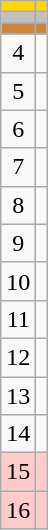<table class="wikitable">
<tr style="background:gold;">
<td align=center></td>
<td></td>
</tr>
<tr style="background:silver;">
<td align=center></td>
<td></td>
</tr>
<tr style="background:peru;">
<td align=center></td>
<td></td>
</tr>
<tr>
<td align=center>4</td>
<td></td>
</tr>
<tr>
<td align=center>5</td>
<td></td>
</tr>
<tr>
<td align=center>6</td>
<td></td>
</tr>
<tr>
<td align=center>7</td>
<td></td>
</tr>
<tr>
<td align=center>8</td>
<td></td>
</tr>
<tr>
<td align=center>9</td>
<td></td>
</tr>
<tr>
<td align=center>10</td>
<td></td>
</tr>
<tr>
<td align=center>11</td>
<td></td>
</tr>
<tr>
<td align=center>12</td>
<td></td>
</tr>
<tr>
<td align=center>13</td>
<td></td>
</tr>
<tr>
<td align=center>14</td>
<td></td>
</tr>
<tr style="background:#fcc;">
<td align=center>15</td>
<td></td>
</tr>
<tr style="background:#fcc;">
<td align=center>16</td>
<td></td>
</tr>
</table>
